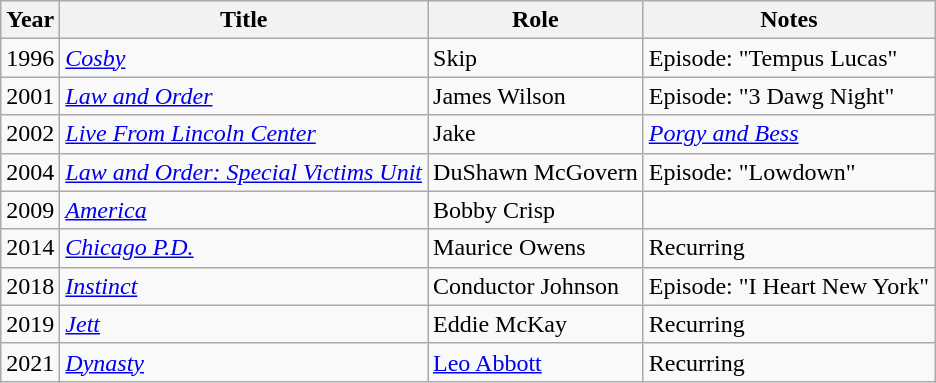<table class="wikitable plainrowheaders">
<tr>
<th>Year</th>
<th>Title</th>
<th>Role</th>
<th class="unsortable">Notes</th>
</tr>
<tr>
<td>1996</td>
<td><em><a href='#'>Cosby</a></em></td>
<td>Skip</td>
<td>Episode: "Tempus Lucas"</td>
</tr>
<tr>
<td>2001</td>
<td><em><a href='#'>Law and Order</a></em></td>
<td>James Wilson</td>
<td>Episode: "3 Dawg Night"</td>
</tr>
<tr>
<td>2002</td>
<td><em><a href='#'>Live From Lincoln Center</a></em></td>
<td>Jake</td>
<td><em><a href='#'>Porgy and Bess</a></em></td>
</tr>
<tr>
<td>2004</td>
<td><em><a href='#'>Law and Order: Special Victims Unit</a></em></td>
<td>DuShawn McGovern</td>
<td>Episode: "Lowdown"</td>
</tr>
<tr>
<td>2009</td>
<td><em><a href='#'>America</a></em></td>
<td>Bobby Crisp</td>
<td></td>
</tr>
<tr>
<td>2014</td>
<td><em><a href='#'>Chicago P.D.</a></em></td>
<td>Maurice Owens</td>
<td>Recurring</td>
</tr>
<tr>
<td>2018</td>
<td><em><a href='#'>Instinct</a></em></td>
<td>Conductor Johnson</td>
<td>Episode: "I Heart New York"</td>
</tr>
<tr>
<td>2019</td>
<td><em><a href='#'>Jett</a></em></td>
<td>Eddie McKay</td>
<td>Recurring</td>
</tr>
<tr>
<td>2021</td>
<td><em><a href='#'>Dynasty</a></em></td>
<td><a href='#'>Leo Abbott</a></td>
<td>Recurring</td>
</tr>
</table>
